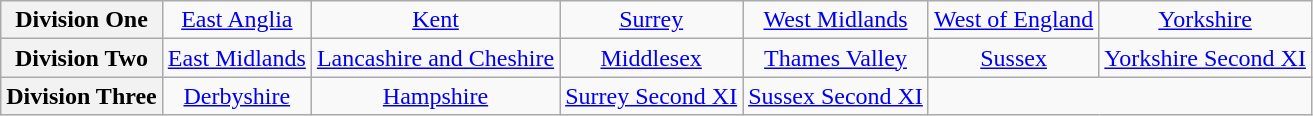<table class="wikitable" style="text-align: center" style="font-size: 95%; border: 1px #aaaaaa solid; border-collapse: collapse; clear:center;">
<tr>
<th>Division One</th>
<td><a href='#'>East Anglia</a></td>
<td><a href='#'>Kent</a></td>
<td><a href='#'>Surrey</a></td>
<td><a href='#'>West Midlands</a></td>
<td><a href='#'>West of England</a></td>
<td><a href='#'>Yorkshire</a></td>
</tr>
<tr>
<th>Division Two</th>
<td><a href='#'>East Midlands</a></td>
<td><a href='#'>Lancashire and Cheshire</a></td>
<td><a href='#'>Middlesex</a></td>
<td><a href='#'>Thames Valley</a></td>
<td><a href='#'>Sussex</a></td>
<td><a href='#'>Yorkshire Second XI</a></td>
</tr>
<tr>
<th>Division Three</th>
<td><a href='#'>Derbyshire</a></td>
<td><a href='#'>Hampshire</a></td>
<td><a href='#'>Surrey Second XI</a></td>
<td><a href='#'>Sussex Second XI</a></td>
</tr>
</table>
